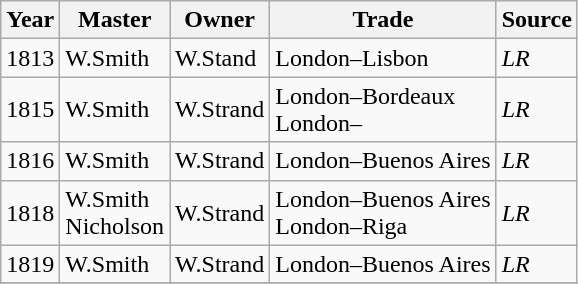<table class=" wikitable">
<tr>
<th>Year</th>
<th>Master</th>
<th>Owner</th>
<th>Trade</th>
<th>Source</th>
</tr>
<tr>
<td>1813</td>
<td>W.Smith</td>
<td>W.Stand</td>
<td>London–Lisbon</td>
<td><em>LR</em></td>
</tr>
<tr>
<td>1815</td>
<td>W.Smith</td>
<td>W.Strand</td>
<td>London–Bordeaux<br>London–</td>
<td><em>LR</em></td>
</tr>
<tr>
<td>1816</td>
<td>W.Smith</td>
<td>W.Strand</td>
<td>London–Buenos Aires</td>
<td><em>LR</em></td>
</tr>
<tr>
<td>1818</td>
<td>W.Smith<br>Nicholson</td>
<td>W.Strand</td>
<td>London–Buenos Aires<br>London–Riga</td>
<td><em>LR</em></td>
</tr>
<tr>
<td>1819</td>
<td>W.Smith</td>
<td>W.Strand</td>
<td>London–Buenos Aires</td>
<td><em>LR</em></td>
</tr>
<tr>
</tr>
</table>
